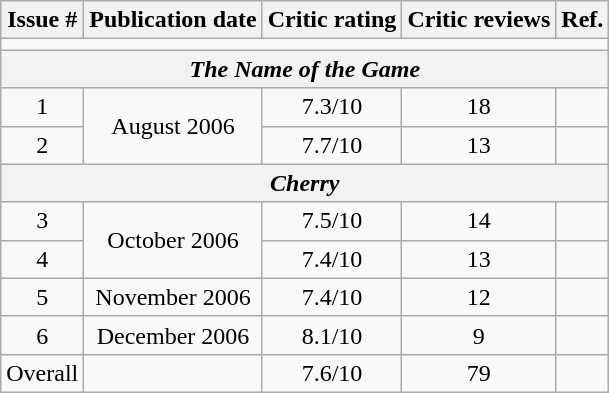<table class="wikitable" style="text-align: center;">
<tr>
<th>Issue #</th>
<th>Publication date</th>
<th>Critic rating</th>
<th>Critic reviews</th>
<th>Ref.</th>
</tr>
<tr>
<td colspan="5"></td>
</tr>
<tr>
<th colspan="5"><em>The Name of the Game</em></th>
</tr>
<tr>
<td>1</td>
<td rowspan="2">August 2006</td>
<td>7.3/10</td>
<td>18</td>
<td></td>
</tr>
<tr>
<td>2</td>
<td>7.7/10</td>
<td>13</td>
<td></td>
</tr>
<tr>
<th colspan="5"><em>Cherry</em></th>
</tr>
<tr>
<td>3</td>
<td rowspan="2">October 2006</td>
<td>7.5/10</td>
<td>14</td>
<td></td>
</tr>
<tr>
<td>4</td>
<td>7.4/10</td>
<td>13</td>
<td></td>
</tr>
<tr>
<td>5</td>
<td>November 2006</td>
<td>7.4/10</td>
<td>12</td>
<td></td>
</tr>
<tr>
<td>6</td>
<td>December 2006</td>
<td>8.1/10</td>
<td>9</td>
<td></td>
</tr>
<tr>
<td>Overall</td>
<td></td>
<td>7.6/10</td>
<td>79</td>
<td></td>
</tr>
</table>
